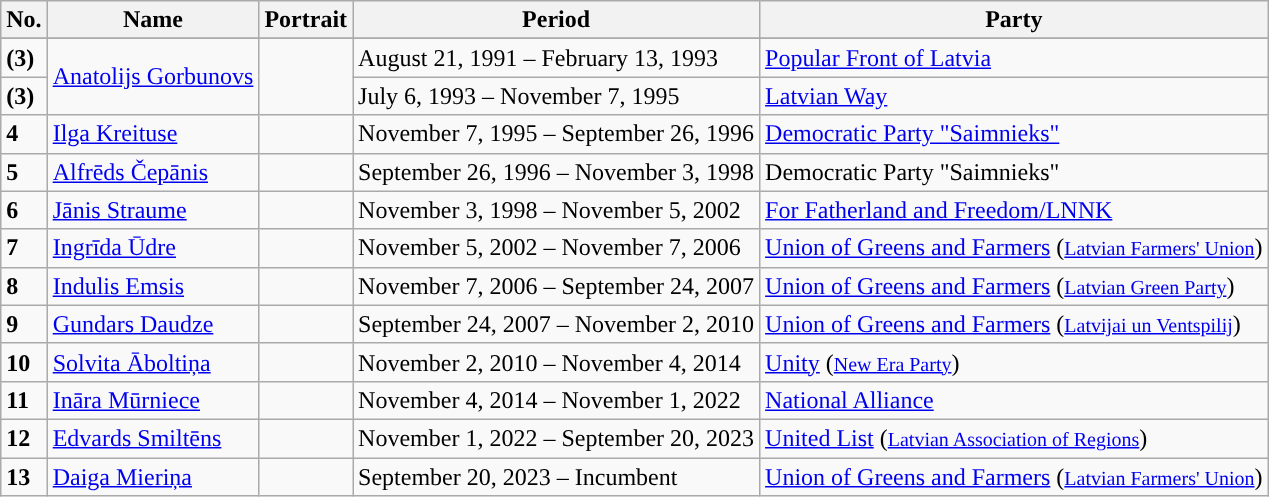<table class="wikitable">
<tr>
<th>No.</th>
<th>Name</th>
<th>Portrait</th>
<th>Period</th>
<th>Party</th>
</tr>
<tr>
</tr>
<tr>
<td style="background:"><strong>(3)</strong></td>
<td rowspan=2><a href='#'>Anatolijs Gorbunovs</a></td>
<td rowspan=2></td>
<td>August 21, 1991 – February 13, 1993</td>
<td><a href='#'>Popular Front of Latvia</a></td>
</tr>
<tr>
<td style="background:"><strong>(3)</strong></td>
<td>July 6, 1993 – November 7, 1995</td>
<td><a href='#'>Latvian Way</a></td>
</tr>
<tr>
<td style="background:"><strong>4</strong></td>
<td><a href='#'>Ilga Kreituse</a></td>
<td></td>
<td>November 7, 1995 – September 26, 1996</td>
<td><a href='#'>Democratic Party "Saimnieks"</a></td>
</tr>
<tr>
<td style="background:"><strong>5</strong></td>
<td><a href='#'>Alfrēds Čepānis</a></td>
<td></td>
<td>September 26, 1996 – November 3, 1998</td>
<td>Democratic Party "Saimnieks"</td>
</tr>
<tr>
<td style="background:"><strong>6</strong></td>
<td><a href='#'>Jānis Straume</a></td>
<td></td>
<td>November 3, 1998 – November 5, 2002</td>
<td><a href='#'>For Fatherland and Freedom/LNNK</a></td>
</tr>
<tr>
<td style="background:"><strong>7</strong></td>
<td><a href='#'>Ingrīda Ūdre</a></td>
<td></td>
<td>November 5, 2002 – November 7, 2006</td>
<td><a href='#'>Union of Greens and Farmers</a> (<small><a href='#'>Latvian Farmers' Union</a></small>)</td>
</tr>
<tr>
<td style="background:"><strong>8</strong></td>
<td><a href='#'>Indulis Emsis</a></td>
<td></td>
<td>November 7, 2006 – September 24, 2007</td>
<td><a href='#'>Union of Greens and Farmers</a> (<small><a href='#'>Latvian Green Party</a></small>)</td>
</tr>
<tr>
<td style="background:"><strong>9</strong></td>
<td><a href='#'>Gundars Daudze</a></td>
<td></td>
<td>September 24, 2007 – November 2, 2010</td>
<td><a href='#'>Union of Greens and Farmers</a> (<small><a href='#'>Latvijai un Ventspilij</a></small>)</td>
</tr>
<tr>
<td style="background:"><strong>10</strong></td>
<td><a href='#'>Solvita Āboltiņa</a></td>
<td></td>
<td>November 2, 2010 – November 4, 2014</td>
<td><a href='#'>Unity</a> (<small><a href='#'>New Era Party</a></small>)</td>
</tr>
<tr>
<td style="background:"><strong>11</strong></td>
<td><a href='#'>Ināra Mūrniece</a></td>
<td></td>
<td>November 4, 2014 – November 1, 2022</td>
<td><a href='#'>National Alliance</a></td>
</tr>
<tr>
<td style="background:"><strong>12</strong></td>
<td><a href='#'>Edvards Smiltēns</a></td>
<td></td>
<td>November 1, 2022 – September 20, 2023</td>
<td><a href='#'>United List</a> (<small><a href='#'>Latvian Association of Regions</a></small>)</td>
</tr>
<tr>
<td style="background:"><strong>13</strong></td>
<td><a href='#'>Daiga Mieriņa</a></td>
<td></td>
<td>September 20, 2023 – Incumbent</td>
<td><a href='#'>Union of Greens and Farmers</a> (<small><a href='#'>Latvian Farmers' Union</a></small>)</td>
</tr>
</table>
